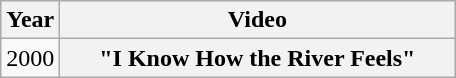<table class="wikitable plainrowheaders">
<tr>
<th>Year</th>
<th style="width:16em;">Video</th>
</tr>
<tr>
<td>2000</td>
<th scope="row">"I Know How the River Feels"</th>
</tr>
</table>
